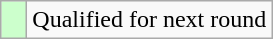<table class="wikitable">
<tr>
<td style="width:10px; background:#cfc"></td>
<td>Qualified for next round</td>
</tr>
</table>
